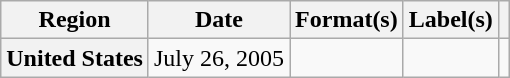<table class="wikitable sortable plainrowheaders">
<tr>
<th scope="col">Region</th>
<th scope="col">Date</th>
<th scope="col">Format(s)</th>
<th scope="col">Label(s)</th>
<th scope="col"></th>
</tr>
<tr>
<th scope="row">United States</th>
<td>July 26, 2005</td>
<td></td>
<td></td>
<td style="text-align:center;"></td>
</tr>
</table>
